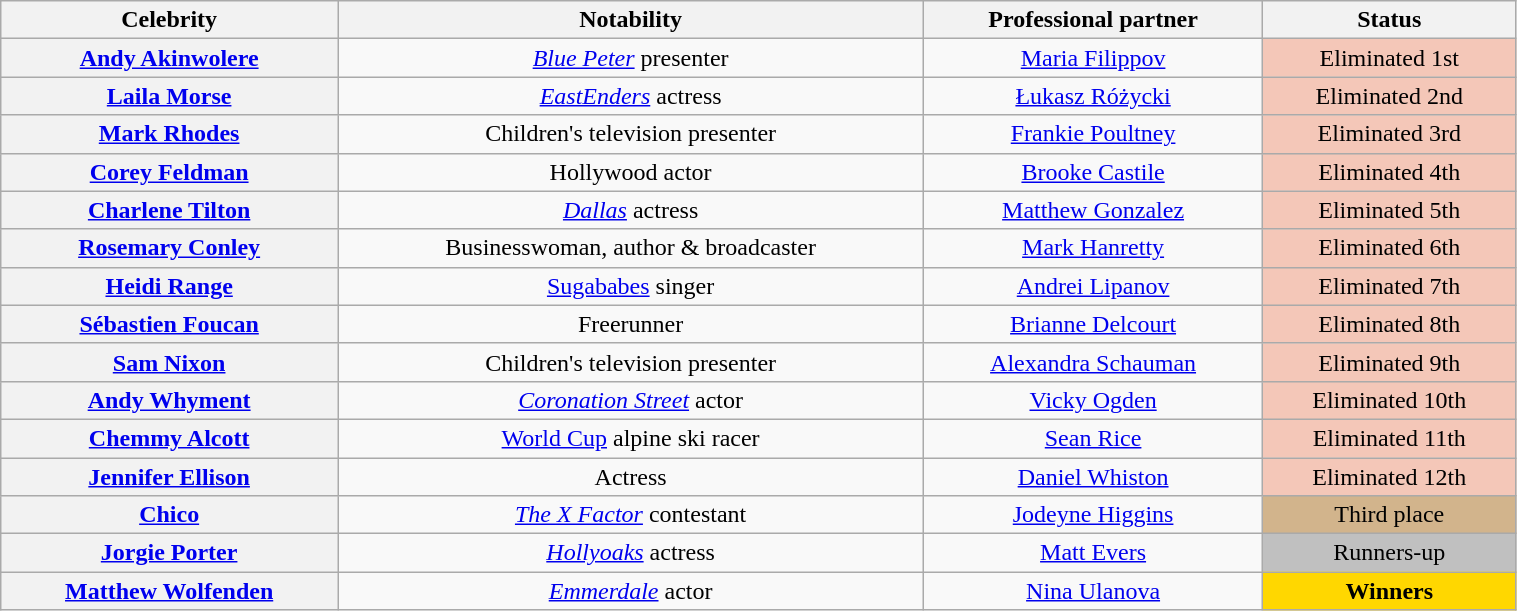<table class="wikitable sortable" style="text-align:center; width:80%">
<tr>
<th scope="col">Celebrity</th>
<th scope="col" class="unsortable">Notability</th>
<th scope="col">Professional partner</th>
<th scope="col">Status</th>
</tr>
<tr>
<th scope="row"><a href='#'>Andy Akinwolere</a></th>
<td><em><a href='#'>Blue Peter</a></em> presenter</td>
<td><a href='#'>Maria Filippov</a></td>
<td bgcolor="f4c7b8">Eliminated 1st</td>
</tr>
<tr>
<th scope="row"><a href='#'>Laila Morse</a></th>
<td><em><a href='#'>EastEnders</a></em> actress</td>
<td><a href='#'>Łukasz Różycki</a></td>
<td bgcolor="f4c7b8">Eliminated 2nd</td>
</tr>
<tr>
<th scope="row"><a href='#'>Mark Rhodes</a></th>
<td>Children's television presenter</td>
<td><a href='#'>Frankie Poultney</a></td>
<td bgcolor="f4c7b8">Eliminated 3rd</td>
</tr>
<tr>
<th scope="row"><a href='#'>Corey Feldman</a></th>
<td>Hollywood actor</td>
<td><a href='#'>Brooke Castile</a></td>
<td bgcolor="f4c7b8">Eliminated 4th</td>
</tr>
<tr>
<th scope="row"><a href='#'>Charlene Tilton</a></th>
<td><em><a href='#'>Dallas</a></em> actress</td>
<td><a href='#'>Matthew Gonzalez</a></td>
<td bgcolor="f4c7b8">Eliminated 5th</td>
</tr>
<tr>
<th scope="row"><a href='#'>Rosemary Conley</a></th>
<td>Businesswoman, author & broadcaster</td>
<td><a href='#'>Mark Hanretty</a></td>
<td bgcolor="f4c7b8">Eliminated 6th</td>
</tr>
<tr>
<th scope="row"><a href='#'>Heidi Range</a></th>
<td><a href='#'>Sugababes</a> singer</td>
<td><a href='#'>Andrei Lipanov</a></td>
<td bgcolor="f4c7b8">Eliminated 7th</td>
</tr>
<tr>
<th scope="row"><a href='#'>Sébastien Foucan</a></th>
<td>Freerunner</td>
<td><a href='#'>Brianne Delcourt</a></td>
<td bgcolor="f4c7b8">Eliminated 8th</td>
</tr>
<tr>
<th scope="row"><a href='#'>Sam Nixon</a></th>
<td>Children's television presenter</td>
<td><a href='#'>Alexandra Schauman</a></td>
<td bgcolor="f4c7b8">Eliminated 9th</td>
</tr>
<tr>
<th scope="row"><a href='#'>Andy Whyment</a></th>
<td><em><a href='#'>Coronation Street</a></em> actor</td>
<td><a href='#'>Vicky Ogden</a></td>
<td bgcolor="f4c7b8">Eliminated 10th</td>
</tr>
<tr>
<th scope="row"><a href='#'>Chemmy Alcott</a></th>
<td><a href='#'>World Cup</a> alpine ski racer</td>
<td><a href='#'>Sean Rice</a></td>
<td bgcolor="f4c7b8">Eliminated 11th</td>
</tr>
<tr>
<th scope="row"><a href='#'>Jennifer Ellison</a></th>
<td>Actress</td>
<td><a href='#'>Daniel Whiston</a></td>
<td bgcolor="f4c7b8">Eliminated 12th</td>
</tr>
<tr>
<th scope="row"><a href='#'>Chico</a></th>
<td><em><a href='#'>The X Factor</a></em> contestant</td>
<td><a href='#'>Jodeyne Higgins</a></td>
<td bgcolor="tan">Third place</td>
</tr>
<tr>
<th scope="row"><a href='#'>Jorgie Porter</a></th>
<td><em><a href='#'>Hollyoaks</a></em> actress</td>
<td><a href='#'>Matt Evers</a></td>
<td bgcolor="silver">Runners-up</td>
</tr>
<tr>
<th scope="row"><a href='#'>Matthew Wolfenden</a></th>
<td><em><a href='#'>Emmerdale</a></em> actor</td>
<td><a href='#'>Nina Ulanova</a></td>
<td bgcolor="gold"><strong>Winners</strong></td>
</tr>
</table>
